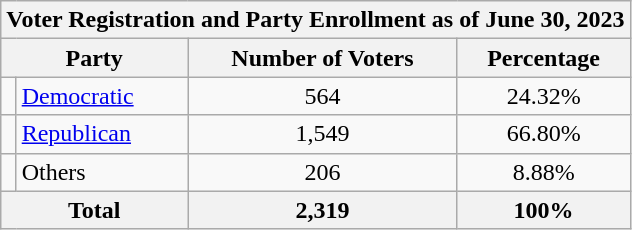<table class=wikitable>
<tr>
<th colspan = 6>Voter Registration and Party Enrollment as of June 30, 2023</th>
</tr>
<tr>
<th colspan = 2>Party</th>
<th>Number of Voters</th>
<th>Percentage</th>
</tr>
<tr>
<td></td>
<td><a href='#'>Democratic</a></td>
<td align = center>564</td>
<td align = center>24.32%</td>
</tr>
<tr>
<td></td>
<td><a href='#'>Republican</a></td>
<td align = center>1,549</td>
<td align = center>66.80%</td>
</tr>
<tr>
<td></td>
<td>Others</td>
<td align = center>206</td>
<td align = center>8.88%</td>
</tr>
<tr>
<th colspan = 2>Total</th>
<th align = center>2,319</th>
<th align = center>100%</th>
</tr>
</table>
